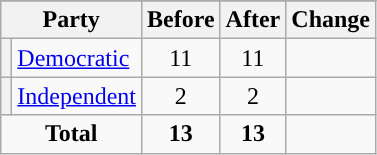<table class="wikitable" style="text-align:center;">
<tr>
</tr>
<tr>
<th colspan=2>Party</th>
<th>Before</th>
<th>After</th>
<th>Change</th>
</tr>
<tr>
<th style="background-color:"></th>
<td style="text-align:left;"><a href='#'>Democratic</a></td>
<td>11</td>
<td>11</td>
<td></td>
</tr>
<tr>
<th style="background-color:"></th>
<td style="text-align:left;"><a href='#'>Independent</a></td>
<td>2</td>
<td>2</td>
<td></td>
</tr>
<tr>
<td colspan=2><strong>Total</strong></td>
<td><strong>13</strong></td>
<td><strong>13</strong></td>
<td></td>
</tr>
</table>
